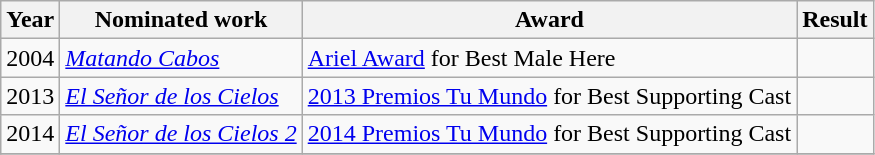<table class="wikitable sortable">
<tr>
<th>Year</th>
<th>Nominated work</th>
<th>Award</th>
<th>Result</th>
</tr>
<tr>
<td>2004</td>
<td><em><a href='#'>Matando Cabos</a></em></td>
<td><a href='#'>Ariel Award</a> for Best Male Here</td>
<td></td>
</tr>
<tr>
<td>2013</td>
<td><em><a href='#'>El Señor de los Cielos</a></em></td>
<td><a href='#'>2013 Premios Tu Mundo</a> for Best Supporting Cast</td>
<td></td>
</tr>
<tr>
<td>2014</td>
<td><em><a href='#'>El Señor de los Cielos 2</a></em></td>
<td><a href='#'>2014 Premios Tu Mundo</a> for Best Supporting Cast</td>
<td></td>
</tr>
<tr>
</tr>
</table>
